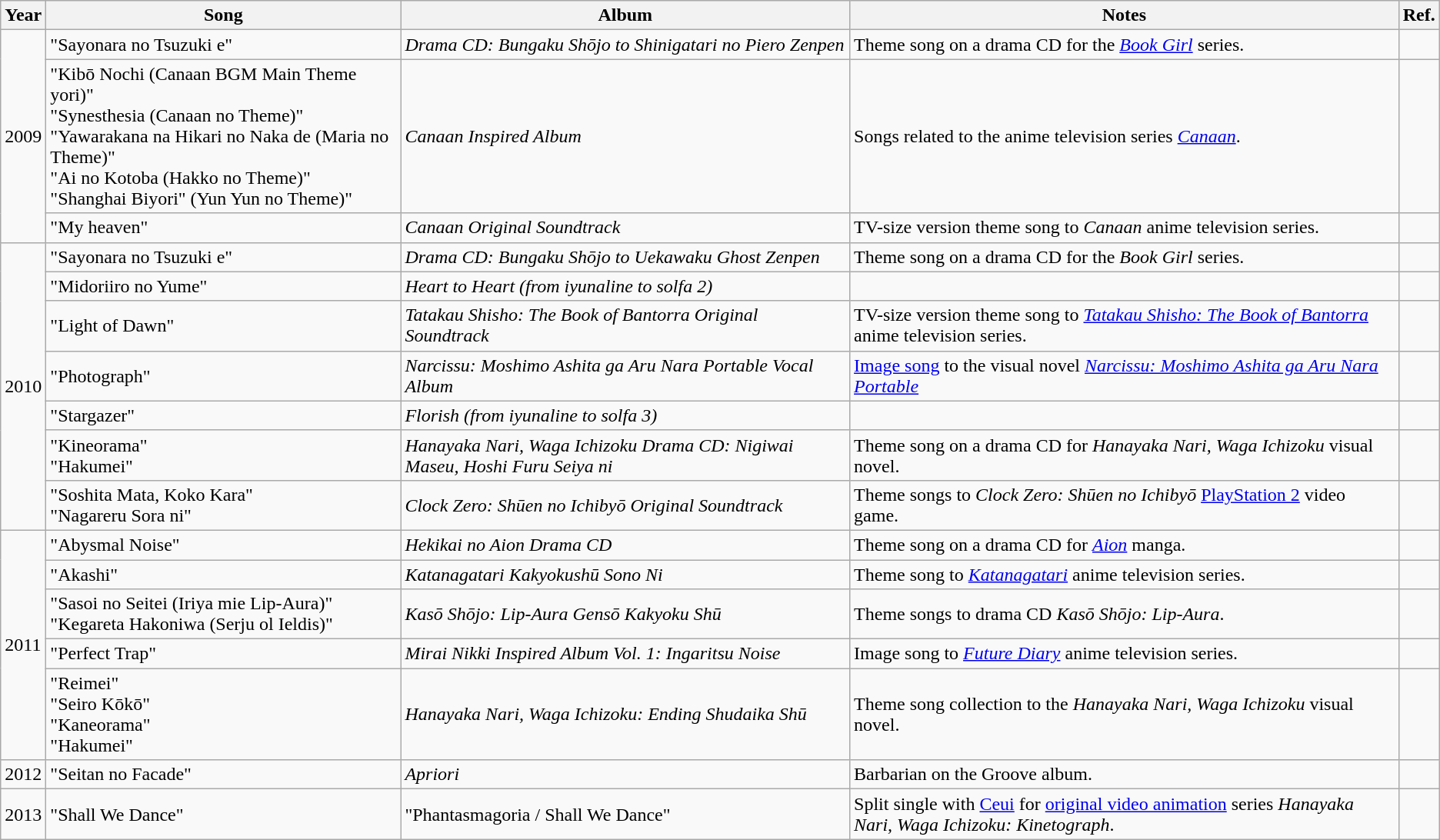<table class="wikitable" border="1">
<tr>
<th rowspan="1">Year</th>
<th rowspan="1" width="300">Song</th>
<th rowspan="1">Album</th>
<th rowspan="1">Notes</th>
<th rowspan="1">Ref.</th>
</tr>
<tr>
<td rowspan="3">2009</td>
<td>"Sayonara no Tsuzuki e"</td>
<td><em>Drama CD: Bungaku Shōjo to Shinigatari no Piero Zenpen</em></td>
<td>Theme song on a drama CD for the <em><a href='#'>Book Girl</a></em> series.</td>
<td></td>
</tr>
<tr>
<td>"Kibō Nochi (Canaan BGM Main Theme yori)"<br>"Synesthesia (Canaan no Theme)"<br>"Yawarakana na Hikari no Naka de (Maria no Theme)"<br>"Ai no Kotoba (Hakko no Theme)"<br>"Shanghai Biyori" (Yun Yun no Theme)"</td>
<td><em>Canaan Inspired Album</em></td>
<td>Songs related to the anime television series <em><a href='#'>Canaan</a></em>.</td>
<td></td>
</tr>
<tr>
<td>"My heaven"</td>
<td><em>Canaan Original Soundtrack</em></td>
<td>TV-size version theme song to <em>Canaan</em> anime television series.</td>
<td></td>
</tr>
<tr>
<td rowspan="7">2010</td>
<td>"Sayonara no Tsuzuki e"</td>
<td><em>Drama CD: Bungaku Shōjo to Uekawaku Ghost Zenpen</em></td>
<td>Theme song on a drama CD for the <em>Book Girl</em> series.</td>
<td></td>
</tr>
<tr>
<td>"Midoriiro no Yume"</td>
<td><em>Heart to Heart (from iyunaline to solfa 2)</em></td>
<td></td>
<td></td>
</tr>
<tr>
<td>"Light of Dawn"</td>
<td><em>Tatakau Shisho: The Book of Bantorra Original Soundtrack</em></td>
<td>TV-size version theme song to <em><a href='#'>Tatakau Shisho: The Book of Bantorra</a></em> anime television series.</td>
<td></td>
</tr>
<tr>
<td>"Photograph"</td>
<td><em>Narcissu: Moshimo Ashita ga Aru Nara Portable Vocal Album</em></td>
<td><a href='#'>Image song</a> to the visual novel <em><a href='#'>Narcissu: Moshimo Ashita ga Aru Nara Portable</a></em></td>
<td></td>
</tr>
<tr>
<td>"Stargazer"</td>
<td><em>Florish (from iyunaline to solfa 3)</em></td>
<td></td>
<td></td>
</tr>
<tr>
<td>"Kineorama"<br>"Hakumei"</td>
<td><em>Hanayaka Nari, Waga Ichizoku Drama CD: Nigiwai Maseu, Hoshi Furu Seiya ni</em></td>
<td>Theme song on a drama CD for <em>Hanayaka Nari, Waga Ichizoku</em> visual novel.</td>
<td></td>
</tr>
<tr>
<td>"Soshita Mata, Koko Kara"<br>"Nagareru Sora ni"</td>
<td><em>Clock Zero: Shūen no Ichibyō Original Soundtrack</em></td>
<td>Theme songs to <em>Clock Zero: Shūen no Ichibyō</em> <a href='#'>PlayStation 2</a> video game.</td>
<td></td>
</tr>
<tr>
<td rowspan="5">2011</td>
<td>"Abysmal Noise"</td>
<td><em>Hekikai no Aion Drama CD</em></td>
<td>Theme song on a drama CD for <em><a href='#'>Aion</a></em> manga.</td>
<td></td>
</tr>
<tr>
<td>"Akashi"</td>
<td><em>Katanagatari Kakyokushū Sono Ni</em></td>
<td>Theme song to <em><a href='#'>Katanagatari</a></em> anime television series.</td>
<td></td>
</tr>
<tr>
<td>"Sasoi no Seitei (Iriya mie Lip-Aura)"<br>"Kegareta Hakoniwa (Serju ol Ieldis)"</td>
<td><em>Kasō Shōjo: Lip-Aura Gensō Kakyoku Shū</em></td>
<td>Theme songs to drama CD <em>Kasō Shōjo: Lip-Aura</em>.</td>
<td></td>
</tr>
<tr>
<td>"Perfect Trap"</td>
<td><em>Mirai Nikki Inspired Album Vol. 1: Ingaritsu Noise</em></td>
<td>Image song to <em><a href='#'>Future Diary</a></em> anime television series.</td>
<td></td>
</tr>
<tr>
<td>"Reimei"<br>"Seiro Kōkō"<br>"Kaneorama"<br>"Hakumei"</td>
<td><em>Hanayaka Nari, Waga Ichizoku: Ending Shudaika Shū</em></td>
<td>Theme song collection to the <em>Hanayaka Nari, Waga Ichizoku</em> visual novel.</td>
<td></td>
</tr>
<tr>
<td>2012</td>
<td>"Seitan no Facade"</td>
<td><em>Apriori</em></td>
<td>Barbarian on the Groove album.</td>
<td></td>
</tr>
<tr>
<td rowspan="1">2013</td>
<td>"Shall We Dance"</td>
<td>"Phantasmagoria / Shall We Dance"</td>
<td>Split single with <a href='#'>Ceui</a> for <a href='#'>original video animation</a> series <em>Hanayaka Nari, Waga Ichizoku: Kinetograph</em>.</td>
<td></td>
</tr>
</table>
